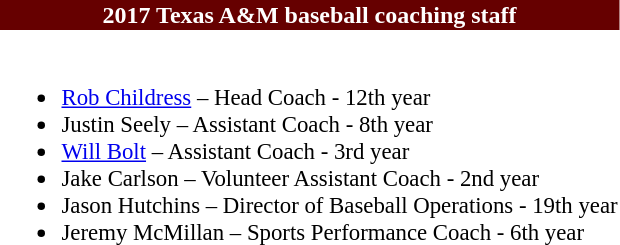<table class="toccolours" style="text-align: left;">
<tr>
<td colspan="9" style="background-color: #600; color:#FFFFFF; text-align:center;"><strong>2017 Texas A&M baseball coaching staff</strong></td>
</tr>
<tr>
<td style="font-size: 95%;" valign="top"><br><ul><li><a href='#'>Rob Childress</a> – Head Coach - 12th year</li><li>Justin Seely – Assistant Coach - 8th year</li><li><a href='#'>Will Bolt</a> – Assistant Coach - 3rd year</li><li>Jake Carlson – Volunteer Assistant Coach - 2nd year</li><li>Jason Hutchins – Director of Baseball Operations - 19th year</li><li>Jeremy McMillan – Sports Performance Coach - 6th year</li></ul></td>
</tr>
</table>
